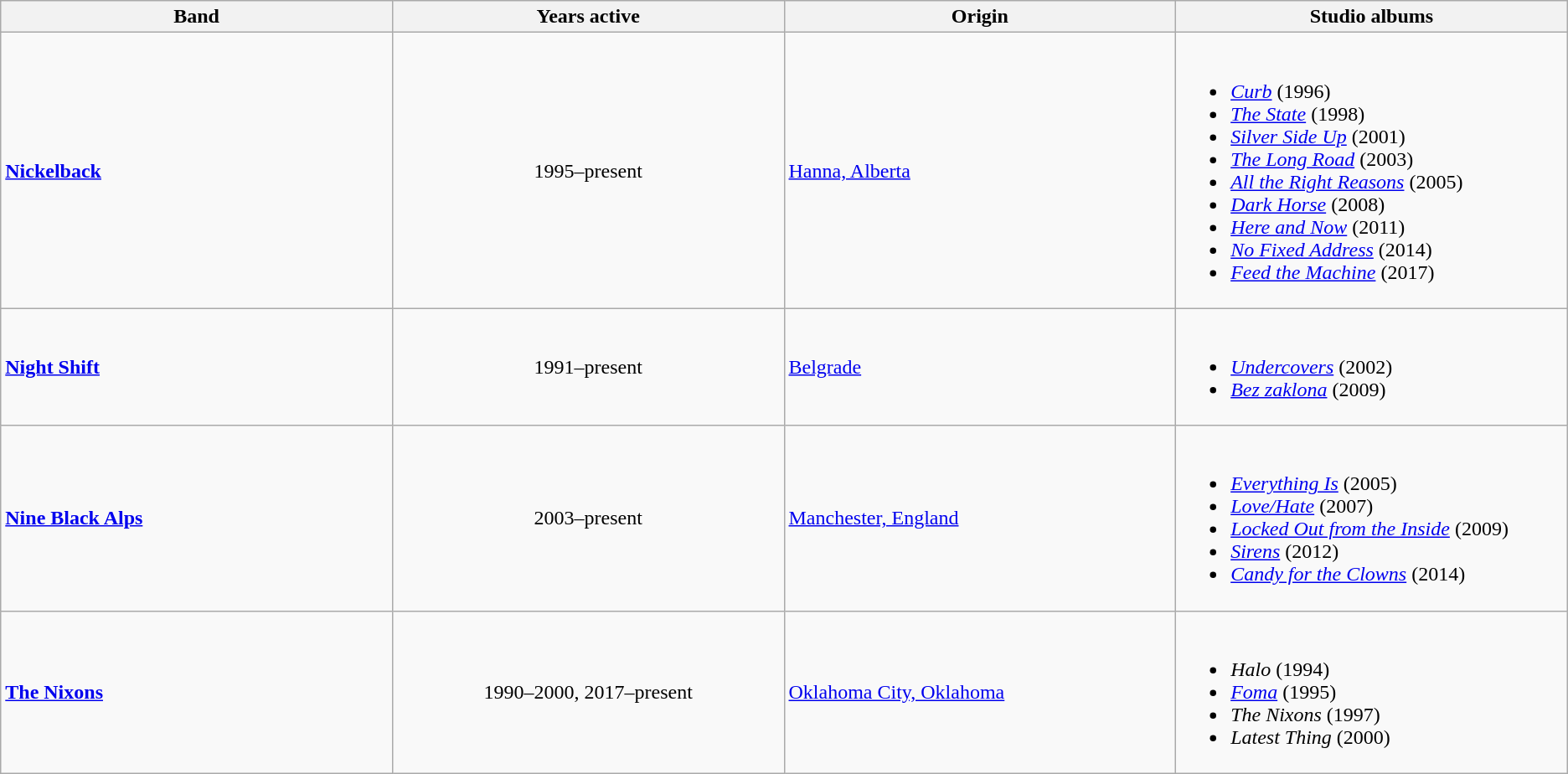<table class="wikitable sortable">
<tr>
<th style="width:15%;">Band</th>
<th style="width:15%;">Years active</th>
<th style="width:15%;">Origin</th>
<th style="width:15%;">Studio albums</th>
</tr>
<tr>
<td><strong><a href='#'>Nickelback</a></strong></td>
<td style="text-align:center;">1995–present</td>
<td><a href='#'>Hanna, Alberta</a></td>
<td><br><ul><li><em><a href='#'>Curb</a></em> (1996)</li><li><em><a href='#'>The State</a></em> (1998)</li><li><em><a href='#'>Silver Side Up</a></em> (2001)</li><li><em><a href='#'>The Long Road</a></em> (2003)</li><li><em><a href='#'>All the Right Reasons</a></em> (2005)</li><li><em><a href='#'>Dark Horse</a></em> (2008)</li><li><em><a href='#'>Here and Now</a></em> (2011)</li><li><em><a href='#'>No Fixed Address</a></em> (2014)</li><li><em><a href='#'>Feed the Machine</a></em> (2017)</li></ul></td>
</tr>
<tr>
<td><strong><a href='#'>Night Shift</a></strong></td>
<td style="text-align:center;">1991–present</td>
<td><a href='#'>Belgrade</a></td>
<td><br><ul><li><em><a href='#'>Undercovers</a></em> (2002)</li><li><em><a href='#'>Bez zaklona</a></em> (2009)</li></ul></td>
</tr>
<tr>
<td><strong><a href='#'>Nine Black Alps</a></strong></td>
<td style="text-align:center;">2003–present</td>
<td><a href='#'>Manchester, England</a></td>
<td><br><ul><li><em><a href='#'>Everything Is</a></em> (2005)</li><li><em><a href='#'>Love/Hate</a></em> (2007)</li><li><em><a href='#'>Locked Out from the Inside</a></em> (2009)</li><li><em><a href='#'>Sirens</a></em> (2012)</li><li><em><a href='#'>Candy for the Clowns</a></em> (2014)</li></ul></td>
</tr>
<tr>
<td><strong><a href='#'>The Nixons</a></strong></td>
<td style="text-align:center;">1990–2000, 2017–present</td>
<td><a href='#'>Oklahoma City, Oklahoma</a></td>
<td><br><ul><li><em>Halo</em> (1994)</li><li><em><a href='#'>Foma</a></em> (1995)</li><li><em>The Nixons</em> (1997)</li><li><em>Latest Thing</em> (2000)</li></ul></td>
</tr>
</table>
